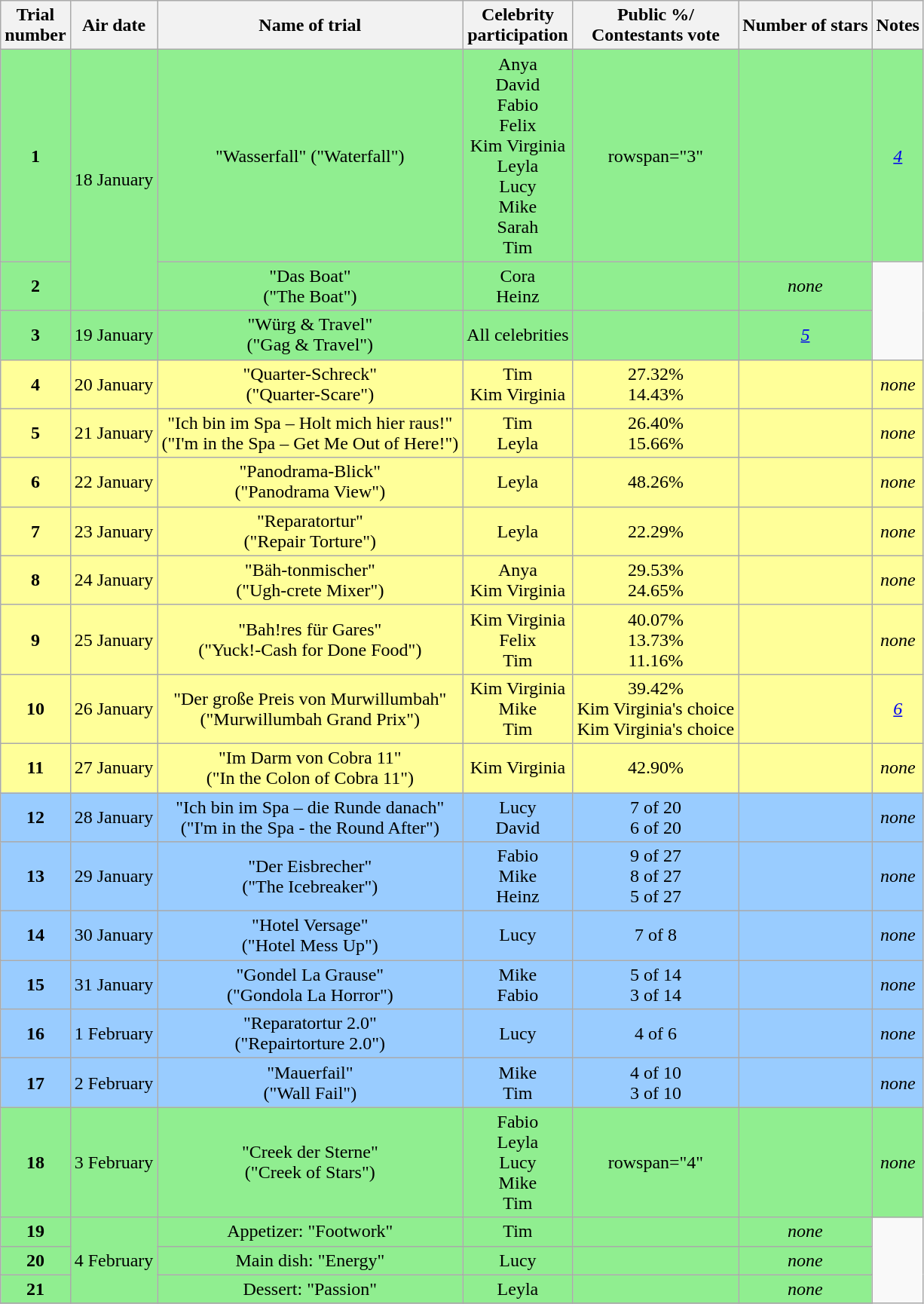<table class=wikitable style="text-align:center">
<tr>
<th scope="col">Trial<br>number</th>
<th scope="col">Air date</th>
<th scope="col">Name of trial</th>
<th scope="col">Celebrity<br>participation</th>
<th scope="col">Public %/<br>Contestants vote</th>
<th scope="col">Number of stars</th>
<th scope="col">Notes</th>
</tr>
<tr style="background:lightgreen">
<td><strong>1</strong></td>
<td rowspan="2">18 January</td>
<td>"Wasserfall" ("Waterfall")</td>
<td>Anya<br>David<br>Fabio<br>Felix<br>Kim Virginia<br>Leyla<br>Lucy<br>Mike<br>Sarah<br>Tim</td>
<td>rowspan="3" </td>
<td></td>
<td><em><a href='#'>4</a></em></td>
</tr>
<tr style="background:lightgreen">
<td><strong>2</strong></td>
<td>"Das Boat"<br>("The Boat")</td>
<td>Cora<br>Heinz</td>
<td></td>
<td><em>none</em></td>
</tr>
<tr style="background:lightgreen">
<td><strong>3</strong></td>
<td>19 January</td>
<td>"Würg & Travel"<br>("Gag & Travel")</td>
<td>All celebrities</td>
<td></td>
<td><em><a href='#'>5</a></em></td>
</tr>
<tr style="background:#FFFF99">
<td><strong>4</strong></td>
<td>20 January</td>
<td>"Quarter-Schreck"<br>("Quarter-Scare")</td>
<td>Tim<br>Kim Virginia</td>
<td>27.32%<br>14.43%</td>
<td></td>
<td><em>none</em></td>
</tr>
<tr style="background:#FFFF99">
<td><strong>5</strong></td>
<td>21 January</td>
<td>"Ich bin im Spa – Holt mich hier raus!"<br>("I'm in the Spa – Get Me Out of Here!")</td>
<td>Tim<br>Leyla</td>
<td>26.40%<br>15.66%</td>
<td></td>
<td><em>none</em></td>
</tr>
<tr style="background:#FFFF99">
<td><strong>6</strong></td>
<td>22 January</td>
<td>"Panodrama-Blick"<br>("Panodrama View")</td>
<td>Leyla</td>
<td>48.26%</td>
<td></td>
<td><em>none</em></td>
</tr>
<tr style="background:#FFFF99">
<td><strong>7</strong></td>
<td>23 January</td>
<td>"Reparatortur"<br>("Repair Torture")</td>
<td>Leyla</td>
<td>22.29%</td>
<td></td>
<td><em>none</em></td>
</tr>
<tr style="background:#FFFF99">
<td><strong>8</strong></td>
<td>24 January</td>
<td>"Bäh-tonmischer"<br>("Ugh-crete Mixer")</td>
<td>Anya<br>Kim Virginia</td>
<td>29.53%<br>24.65%</td>
<td></td>
<td><em>none</em></td>
</tr>
<tr style="background:#FFFF99">
<td><strong>9</strong></td>
<td>25 January</td>
<td>"Bah!res für Gares"<br>("Yuck!-Cash for Done Food")</td>
<td>Kim Virginia<br>Felix<br>Tim</td>
<td>40.07%<br>13.73%<br>11.16%</td>
<td></td>
<td><em>none</em></td>
</tr>
<tr style="background:#FFFF99">
<td><strong>10</strong></td>
<td>26 January</td>
<td>"Der große Preis von Murwillumbah"<br>("Murwillumbah Grand Prix")</td>
<td>Kim Virginia<br>Mike<br>Tim</td>
<td>39.42%<br>Kim Virginia's choice<br>Kim Virginia's choice</td>
<td></td>
<td><em><a href='#'>6</a></em></td>
</tr>
<tr style="background:#FFFF99">
<td><strong>11</strong></td>
<td>27 January</td>
<td>"Im Darm von Cobra 11"<br>("In the Colon of Cobra 11")</td>
<td>Kim Virginia</td>
<td>42.90%</td>
<td></td>
<td><em>none</em></td>
</tr>
<tr style="background:#99CCFF">
<td><strong>12</strong></td>
<td>28 January</td>
<td>"Ich bin im Spa – die Runde danach"<br>("I'm in the Spa - the Round After")</td>
<td>Lucy<br>David</td>
<td>7 of 20<br>6 of 20</td>
<td></td>
<td><em>none</em></td>
</tr>
<tr style="background:#99CCFF">
<td><strong>13</strong></td>
<td>29 January</td>
<td>"Der Eisbrecher"<br>("The Icebreaker")</td>
<td>Fabio<br>Mike<br>Heinz</td>
<td>9 of 27<br>8 of 27<br>5 of 27</td>
<td></td>
<td><em>none</em></td>
</tr>
<tr style="background:#99CCFF">
<td><strong>14</strong></td>
<td>30 January</td>
<td>"Hotel Versage"<br>("Hotel Mess Up")</td>
<td>Lucy</td>
<td>7 of 8</td>
<td></td>
<td><em>none</em></td>
</tr>
<tr style="background:#99CCFF">
<td><strong>15</strong></td>
<td>31 January</td>
<td>"Gondel La Grause"<br>("Gondola La Horror")</td>
<td>Mike<br>Fabio</td>
<td>5 of 14<br>3 of 14</td>
<td></td>
<td><em>none</em></td>
</tr>
<tr style="background:#99CCFF">
<td><strong>16</strong></td>
<td>1 February</td>
<td>"Reparatortur 2.0"<br>("Repairtorture 2.0")</td>
<td>Lucy</td>
<td>4 of 6</td>
<td></td>
<td><em>none</em></td>
</tr>
<tr style="background:#99CCFF">
<td><strong>17</strong></td>
<td>2 February</td>
<td>"Mauerfail"<br>("Wall Fail")</td>
<td>Mike<br>Tim</td>
<td>4 of 10<br>3 of 10</td>
<td></td>
<td><em>none</em></td>
</tr>
<tr style="background:lightgreen">
<td><strong>18</strong></td>
<td>3 February</td>
<td>"Creek der Sterne"<br>("Creek of Stars")</td>
<td>Fabio<br>Leyla<br>Lucy<br>Mike<br>Tim</td>
<td>rowspan="4" </td>
<td></td>
<td><em>none</em></td>
</tr>
<tr style="background:lightgreen">
<td><strong>19</strong></td>
<td rowspan="3">4 February</td>
<td>Appetizer: "Footwork"</td>
<td>Tim</td>
<td></td>
<td><em>none</em></td>
</tr>
<tr style="background:lightgreen">
<td><strong>20</strong></td>
<td>Main dish: "Energy"</td>
<td>Lucy</td>
<td></td>
<td><em>none</em></td>
</tr>
<tr style="background:lightgreen">
<td><strong>21</strong></td>
<td>Dessert: "Passion"</td>
<td>Leyla</td>
<td></td>
<td><em>none</em></td>
</tr>
<tr>
</tr>
</table>
